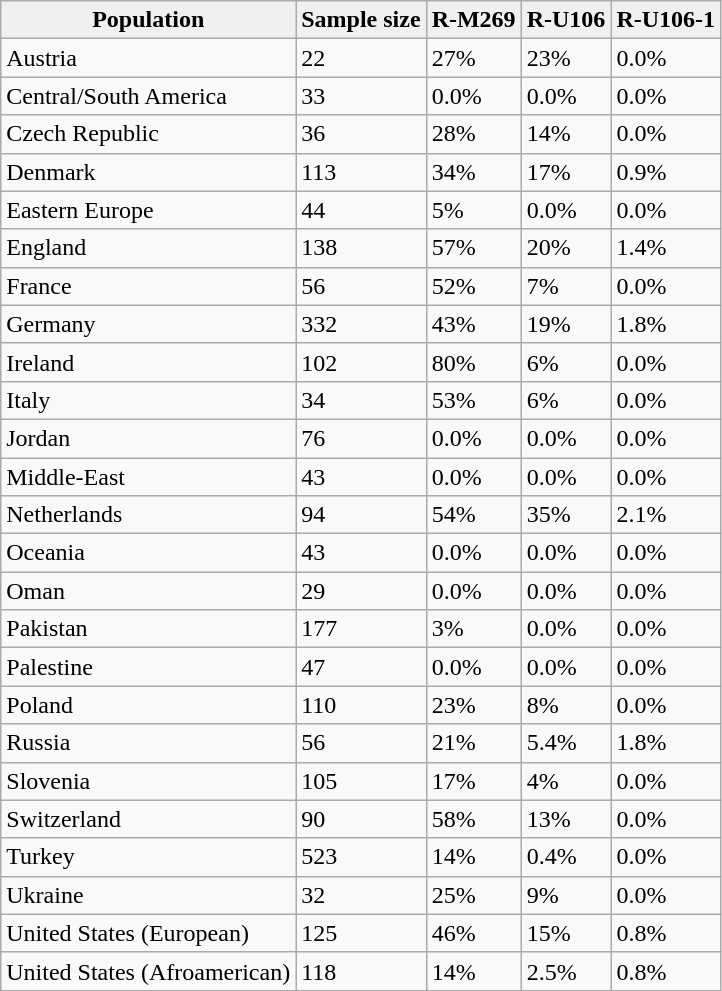<table class="wikitable sortable">
<tr>
<th style="text-align:center; background:#f0f0f0;"><strong>Population</strong></th>
<th style="text-align:center; background:#f0f0f0;"><strong>Sample size</strong></th>
<th style="text-align:center; background:#f0f0f0;"><strong>R-M269</strong></th>
<th style="text-align:center; background:#f0f0f0;"><strong>R-U106</strong></th>
<th style="text-align:center; background:#f0f0f0;"><strong>R-U106-1</strong></th>
</tr>
<tr>
<td>Austria</td>
<td>22</td>
<td>27%</td>
<td>23%</td>
<td>0.0%</td>
</tr>
<tr>
<td>Central/South America</td>
<td>33</td>
<td>0.0%</td>
<td>0.0%</td>
<td>0.0%</td>
</tr>
<tr>
<td>Czech Republic</td>
<td>36</td>
<td>28%</td>
<td>14%</td>
<td>0.0%</td>
</tr>
<tr>
<td>Denmark</td>
<td>113</td>
<td>34%</td>
<td>17%</td>
<td>0.9%</td>
</tr>
<tr>
<td>Eastern Europe</td>
<td>44</td>
<td>5%</td>
<td>0.0%</td>
<td>0.0%</td>
</tr>
<tr>
<td>England</td>
<td>138</td>
<td>57%</td>
<td>20%</td>
<td>1.4%</td>
</tr>
<tr>
<td>France</td>
<td>56</td>
<td>52%</td>
<td>7%</td>
<td>0.0%</td>
</tr>
<tr>
<td>Germany</td>
<td>332</td>
<td>43%</td>
<td>19%</td>
<td>1.8%</td>
</tr>
<tr>
<td>Ireland</td>
<td>102</td>
<td>80%</td>
<td>6%</td>
<td>0.0%</td>
</tr>
<tr>
<td>Italy</td>
<td>34</td>
<td>53%</td>
<td>6%</td>
<td>0.0%</td>
</tr>
<tr>
<td>Jordan</td>
<td>76</td>
<td>0.0%</td>
<td>0.0%</td>
<td>0.0%</td>
</tr>
<tr>
<td>Middle-East</td>
<td>43</td>
<td>0.0%</td>
<td>0.0%</td>
<td>0.0%</td>
</tr>
<tr>
<td>Netherlands</td>
<td>94</td>
<td>54%</td>
<td>35%</td>
<td>2.1%</td>
</tr>
<tr>
<td>Oceania</td>
<td>43</td>
<td>0.0%</td>
<td>0.0%</td>
<td>0.0%</td>
</tr>
<tr>
<td>Oman</td>
<td>29</td>
<td>0.0%</td>
<td>0.0%</td>
<td>0.0%</td>
</tr>
<tr>
<td>Pakistan</td>
<td>177</td>
<td>3%</td>
<td>0.0%</td>
<td>0.0%</td>
</tr>
<tr>
<td>Palestine</td>
<td>47</td>
<td>0.0%</td>
<td>0.0%</td>
<td>0.0%</td>
</tr>
<tr>
<td>Poland</td>
<td>110</td>
<td>23%</td>
<td>8%</td>
<td>0.0%</td>
</tr>
<tr>
<td>Russia</td>
<td>56</td>
<td>21%</td>
<td>5.4%</td>
<td>1.8%</td>
</tr>
<tr>
<td>Slovenia</td>
<td>105</td>
<td>17%</td>
<td>4%</td>
<td>0.0%</td>
</tr>
<tr>
<td>Switzerland</td>
<td>90</td>
<td>58%</td>
<td>13%</td>
<td>0.0%</td>
</tr>
<tr>
<td>Turkey</td>
<td>523</td>
<td>14%</td>
<td>0.4%</td>
<td>0.0%</td>
</tr>
<tr>
<td>Ukraine</td>
<td>32</td>
<td>25%</td>
<td>9%</td>
<td>0.0%</td>
</tr>
<tr>
<td>United States (European)</td>
<td>125</td>
<td>46%</td>
<td>15%</td>
<td>0.8%</td>
</tr>
<tr>
<td>United States (Afroamerican)</td>
<td>118</td>
<td>14%</td>
<td>2.5%</td>
<td>0.8%</td>
</tr>
</table>
